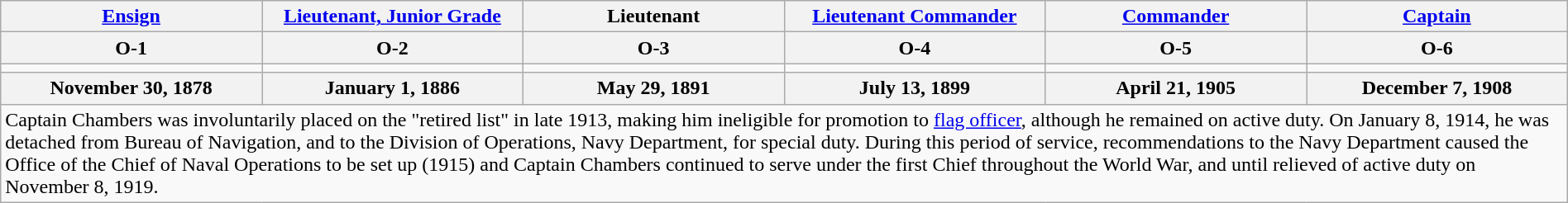<table class="wikitable" style="margin:auto; width:100%;">
<tr>
<th><a href='#'>Ensign</a></th>
<th><a href='#'>Lieutenant, Junior Grade</a></th>
<th>Lieutenant</th>
<th><a href='#'>Lieutenant Commander</a></th>
<th><a href='#'>Commander</a></th>
<th><a href='#'>Captain</a></th>
</tr>
<tr>
<th>O-1</th>
<th>O-2</th>
<th>O-3</th>
<th>O-4</th>
<th>O-5</th>
<th>O-6</th>
</tr>
<tr>
<td style="text-align:center; width:16%;"></td>
<td style="text-align:center; width:16%;"></td>
<td style="text-align:center; width:16%;"></td>
<td style="text-align:center; width:16%;"></td>
<td style="text-align:center; width:16%;"></td>
<td style="text-align:center; width:16%;"></td>
</tr>
<tr>
<th>November 30, 1878</th>
<th>January 1, 1886</th>
<th>May 29, 1891</th>
<th>July 13, 1899</th>
<th>April 21, 1905</th>
<th>December 7, 1908</th>
</tr>
<tr>
<td colspan="6">Captain Chambers was involuntarily placed on the "retired list" in late 1913, making him ineligible for promotion to <a href='#'>flag officer</a>, although he remained on active duty. On January 8, 1914, he was detached from Bureau of Navigation, and to the Division of Operations, Navy Department, for special duty.  During this period of service, recommendations to the Navy Department caused the Office of the Chief of Naval Operations to be set up (1915) and Captain Chambers continued to serve under the first Chief throughout the World War, and until relieved of active duty on November 8, 1919.</td>
</tr>
</table>
